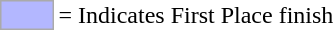<table>
<tr>
<td style="background-color:#B3B7FF; border:1px solid #aaaaaa; width:2em;"></td>
<td>= Indicates First Place finish</td>
</tr>
</table>
